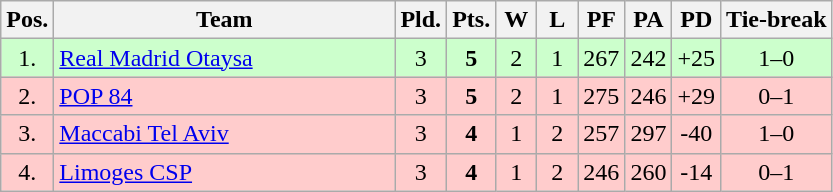<table class="wikitable" style="text-align:center">
<tr>
<th width=15>Pos.</th>
<th width=220>Team</th>
<th width=20>Pld.</th>
<th width=20>Pts.</th>
<th width=20>W</th>
<th width=20>L</th>
<th width=20>PF</th>
<th width=20>PA</th>
<th width=20>PD</th>
<th>Tie-break</th>
</tr>
<tr style="background: #ccffcc;">
<td>1.</td>
<td align=left> <a href='#'>Real Madrid Otaysa</a></td>
<td>3</td>
<td><strong>5</strong></td>
<td>2</td>
<td>1</td>
<td>267</td>
<td>242</td>
<td>+25</td>
<td>1–0</td>
</tr>
<tr style="background:#ffcccc;">
<td>2.</td>
<td align=left> <a href='#'>POP 84</a></td>
<td>3</td>
<td><strong>5</strong></td>
<td>2</td>
<td>1</td>
<td>275</td>
<td>246</td>
<td>+29</td>
<td>0–1</td>
</tr>
<tr style="background:#ffcccc;">
<td>3.</td>
<td align=left> <a href='#'>Maccabi Tel Aviv</a></td>
<td>3</td>
<td><strong>4</strong></td>
<td>1</td>
<td>2</td>
<td>257</td>
<td>297</td>
<td>-40</td>
<td>1–0</td>
</tr>
<tr style="background:#ffcccc;">
<td>4.</td>
<td align=left> <a href='#'>Limoges CSP</a></td>
<td>3</td>
<td><strong>4</strong></td>
<td>1</td>
<td>2</td>
<td>246</td>
<td>260</td>
<td>-14</td>
<td>0–1</td>
</tr>
</table>
